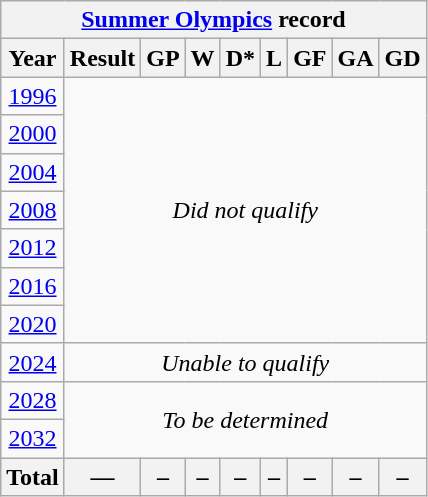<table class="wikitable" style="text-align: center;">
<tr>
<th colspan="9"><a href='#'>Summer Olympics</a> record</th>
</tr>
<tr>
<th>Year</th>
<th>Result</th>
<th>GP</th>
<th>W</th>
<th>D*</th>
<th>L</th>
<th>GF</th>
<th>GA</th>
<th>GD</th>
</tr>
<tr>
<td> <a href='#'>1996</a></td>
<td colspan=10 rowspan=7><em>Did not qualify</em></td>
</tr>
<tr>
<td> <a href='#'>2000</a></td>
</tr>
<tr>
<td> <a href='#'>2004</a></td>
</tr>
<tr>
<td> <a href='#'>2008</a></td>
</tr>
<tr>
<td> <a href='#'>2012</a></td>
</tr>
<tr>
<td> <a href='#'>2016</a></td>
</tr>
<tr>
<td> <a href='#'>2020</a></td>
</tr>
<tr>
<td> <a href='#'>2024</a></td>
<td colspan=10><em>Unable to qualify</em></td>
</tr>
<tr>
<td> <a href='#'>2028</a></td>
<td colspan=10 rowspan=2><em>To be determined</em></td>
</tr>
<tr>
<td> <a href='#'>2032</a></td>
</tr>
<tr>
<th>Total</th>
<th>—</th>
<th>–</th>
<th>–</th>
<th>–</th>
<th>–</th>
<th>–</th>
<th>–</th>
<th>–</th>
</tr>
</table>
